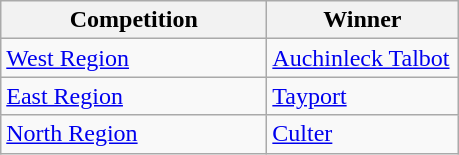<table class="wikitable">
<tr>
<th width=170>Competition</th>
<th width=120>Winner</th>
</tr>
<tr>
<td><a href='#'>West Region</a></td>
<td><a href='#'>Auchinleck Talbot</a></td>
</tr>
<tr>
<td><a href='#'>East Region</a></td>
<td><a href='#'>Tayport</a></td>
</tr>
<tr>
<td><a href='#'>North Region</a></td>
<td><a href='#'>Culter</a></td>
</tr>
</table>
